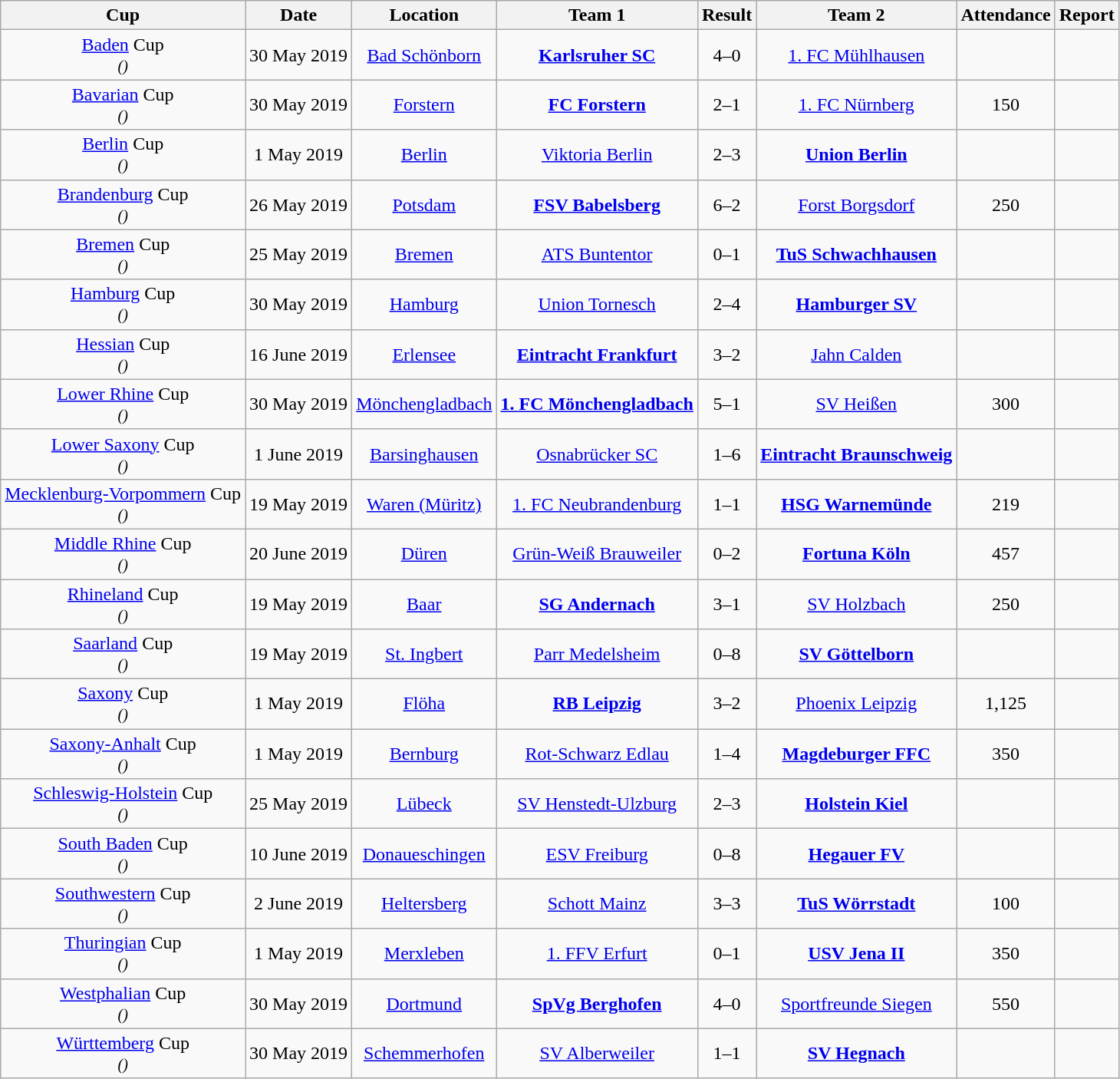<table class="wikitable" style="text-align: center;">
<tr>
<th>Cup</th>
<th>Date</th>
<th>Location</th>
<th>Team 1</th>
<th>Result</th>
<th>Team 2</th>
<th>Attendance</th>
<th>Report</th>
</tr>
<tr>
<td><a href='#'>Baden</a> Cup<br><small><em>()</em></small></td>
<td>30 May 2019</td>
<td><a href='#'>Bad Schönborn</a></td>
<td><strong><a href='#'>Karlsruher SC</a></strong></td>
<td>4–0</td>
<td><a href='#'>1. FC Mühlhausen</a></td>
<td></td>
<td></td>
</tr>
<tr>
<td><a href='#'>Bavarian</a> Cup<br><small><em>()</em></small></td>
<td>30 May 2019</td>
<td><a href='#'>Forstern</a></td>
<td><strong><a href='#'>FC Forstern</a></strong></td>
<td>2–1</td>
<td><a href='#'>1. FC Nürnberg</a></td>
<td>150</td>
<td></td>
</tr>
<tr>
<td><a href='#'>Berlin</a> Cup<br><small><em>()</em></small></td>
<td>1 May 2019</td>
<td><a href='#'>Berlin</a></td>
<td><a href='#'>Viktoria Berlin</a></td>
<td>2–3</td>
<td><strong><a href='#'>Union Berlin</a></strong></td>
<td></td>
<td></td>
</tr>
<tr>
<td><a href='#'>Brandenburg</a> Cup<br><small><em>()</em></small></td>
<td>26 May 2019</td>
<td><a href='#'>Potsdam</a></td>
<td><strong><a href='#'>FSV Babelsberg</a></strong></td>
<td>6–2</td>
<td><a href='#'>Forst Borgsdorf</a></td>
<td>250</td>
<td></td>
</tr>
<tr>
<td><a href='#'>Bremen</a> Cup<br><small><em>()</em></small></td>
<td>25 May 2019</td>
<td><a href='#'>Bremen</a></td>
<td><a href='#'>ATS Buntentor</a></td>
<td>0–1</td>
<td><strong><a href='#'>TuS Schwachhausen</a></strong></td>
<td></td>
<td></td>
</tr>
<tr>
<td><a href='#'>Hamburg</a> Cup<br><small><em>()</em></small></td>
<td>30 May 2019</td>
<td><a href='#'>Hamburg</a></td>
<td><a href='#'>Union Tornesch</a></td>
<td>2–4</td>
<td><strong><a href='#'>Hamburger SV</a></strong></td>
<td></td>
<td></td>
</tr>
<tr>
<td><a href='#'>Hessian</a> Cup<br><small><em>()</em></small></td>
<td>16 June 2019</td>
<td><a href='#'>Erlensee</a></td>
<td><strong><a href='#'>Eintracht Frankfurt</a></strong></td>
<td>3–2</td>
<td><a href='#'>Jahn Calden</a></td>
<td></td>
<td></td>
</tr>
<tr>
<td><a href='#'>Lower Rhine</a> Cup<br><small><em>()</em></small></td>
<td>30 May 2019</td>
<td><a href='#'>Mönchengladbach</a></td>
<td><strong><a href='#'>1. FC Mönchengladbach</a></strong></td>
<td>5–1</td>
<td><a href='#'>SV Heißen</a></td>
<td>300</td>
<td></td>
</tr>
<tr>
<td><a href='#'>Lower Saxony</a> Cup<br><small><em>()</em></small></td>
<td>1 June 2019</td>
<td><a href='#'>Barsinghausen</a></td>
<td><a href='#'>Osnabrücker SC</a></td>
<td>1–6</td>
<td><strong><a href='#'>Eintracht Braunschweig</a></strong></td>
<td></td>
<td></td>
</tr>
<tr>
<td><a href='#'>Mecklenburg-Vorpommern</a> Cup<br><small><em>()</em></small></td>
<td>19 May 2019</td>
<td><a href='#'>Waren (Müritz)</a></td>
<td><a href='#'>1. FC Neubrandenburg</a></td>
<td>1–1 <br></td>
<td><strong><a href='#'>HSG Warnemünde</a></strong></td>
<td>219</td>
<td></td>
</tr>
<tr>
<td><a href='#'>Middle Rhine</a> Cup<br><small><em>()</em></small></td>
<td>20 June 2019</td>
<td><a href='#'>Düren</a></td>
<td><a href='#'>Grün-Weiß Brauweiler</a></td>
<td>0–2</td>
<td><strong><a href='#'>Fortuna Köln</a></strong></td>
<td>457</td>
<td></td>
</tr>
<tr>
<td><a href='#'>Rhineland</a> Cup<br><small><em>()</em></small></td>
<td>19 May 2019</td>
<td><a href='#'>Baar</a></td>
<td><strong><a href='#'>SG Andernach</a></strong></td>
<td>3–1</td>
<td><a href='#'>SV Holzbach</a></td>
<td>250</td>
<td></td>
</tr>
<tr>
<td><a href='#'>Saarland</a> Cup<br><small><em>()</em></small></td>
<td>19 May 2019</td>
<td><a href='#'>St. Ingbert</a></td>
<td><a href='#'>Parr Medelsheim</a></td>
<td>0–8</td>
<td><strong><a href='#'>SV Göttelborn</a></strong></td>
<td></td>
<td></td>
</tr>
<tr>
<td><a href='#'>Saxony</a> Cup<br><small><em>()</em></small></td>
<td>1 May 2019</td>
<td><a href='#'>Flöha</a></td>
<td><strong><a href='#'>RB Leipzig</a></strong></td>
<td>3–2 </td>
<td><a href='#'>Phoenix Leipzig</a></td>
<td>1,125</td>
<td></td>
</tr>
<tr>
<td><a href='#'>Saxony-Anhalt</a> Cup<br><small><em>()</em></small></td>
<td>1 May 2019</td>
<td><a href='#'>Bernburg</a></td>
<td><a href='#'>Rot-Schwarz Edlau</a></td>
<td>1–4</td>
<td><strong><a href='#'>Magdeburger FFC</a></strong></td>
<td>350</td>
<td></td>
</tr>
<tr>
<td><a href='#'>Schleswig-Holstein</a> Cup<br><small><em>()</em></small></td>
<td>25 May 2019</td>
<td><a href='#'>Lübeck</a></td>
<td><a href='#'>SV Henstedt-Ulzburg</a></td>
<td>2–3</td>
<td><strong><a href='#'>Holstein Kiel</a></strong></td>
<td></td>
<td></td>
</tr>
<tr>
<td><a href='#'>South Baden</a> Cup<br><small><em>()</em></small></td>
<td>10 June 2019</td>
<td><a href='#'>Donaueschingen</a></td>
<td><a href='#'>ESV Freiburg</a></td>
<td>0–8</td>
<td><strong><a href='#'>Hegauer FV</a></strong></td>
<td></td>
<td></td>
</tr>
<tr>
<td><a href='#'>Southwestern</a> Cup<br><small><em>()</em></small></td>
<td>2 June 2019</td>
<td><a href='#'>Heltersberg</a></td>
<td><a href='#'>Schott Mainz</a></td>
<td>3–3 <br></td>
<td><strong><a href='#'>TuS Wörrstadt</a></strong></td>
<td>100</td>
<td></td>
</tr>
<tr>
<td><a href='#'>Thuringian</a> Cup<br><small><em>()</em></small></td>
<td>1 May 2019</td>
<td><a href='#'>Merxleben</a></td>
<td><a href='#'>1. FFV Erfurt</a></td>
<td>0–1</td>
<td><strong><a href='#'>USV Jena II</a></strong></td>
<td>350</td>
<td></td>
</tr>
<tr>
<td><a href='#'>Westphalian</a> Cup<br><small><em>()</em></small></td>
<td>30 May 2019</td>
<td><a href='#'>Dortmund</a></td>
<td><strong><a href='#'>SpVg Berghofen</a></strong></td>
<td>4–0</td>
<td><a href='#'>Sportfreunde Siegen</a></td>
<td>550</td>
<td></td>
</tr>
<tr>
<td><a href='#'>Württemberg</a> Cup<br><small><em>()</em></small></td>
<td>30 May 2019</td>
<td><a href='#'>Schemmerhofen</a></td>
<td><a href='#'>SV Alberweiler</a></td>
<td>1–1 <br></td>
<td><strong><a href='#'>SV Hegnach</a></strong></td>
<td></td>
<td></td>
</tr>
</table>
